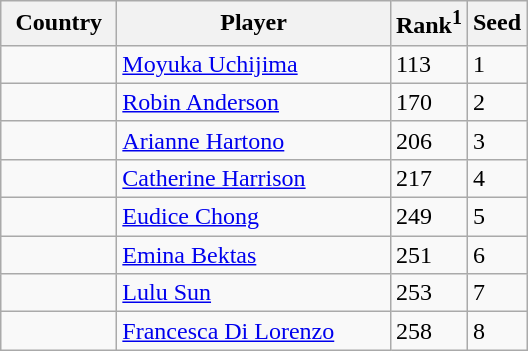<table class="sortable wikitable">
<tr>
<th width="70">Country</th>
<th width="175">Player</th>
<th>Rank<sup>1</sup></th>
<th>Seed</th>
</tr>
<tr>
<td></td>
<td><a href='#'>Moyuka Uchijima</a></td>
<td>113</td>
<td>1</td>
</tr>
<tr>
<td></td>
<td><a href='#'>Robin Anderson</a></td>
<td>170</td>
<td>2</td>
</tr>
<tr>
<td></td>
<td><a href='#'>Arianne Hartono</a></td>
<td>206</td>
<td>3</td>
</tr>
<tr>
<td></td>
<td><a href='#'>Catherine Harrison</a></td>
<td>217</td>
<td>4</td>
</tr>
<tr>
<td></td>
<td><a href='#'>Eudice Chong</a></td>
<td>249</td>
<td>5</td>
</tr>
<tr>
<td></td>
<td><a href='#'>Emina Bektas</a></td>
<td>251</td>
<td>6</td>
</tr>
<tr>
<td></td>
<td><a href='#'>Lulu Sun</a></td>
<td>253</td>
<td>7</td>
</tr>
<tr>
<td></td>
<td><a href='#'>Francesca Di Lorenzo</a></td>
<td>258</td>
<td>8</td>
</tr>
</table>
